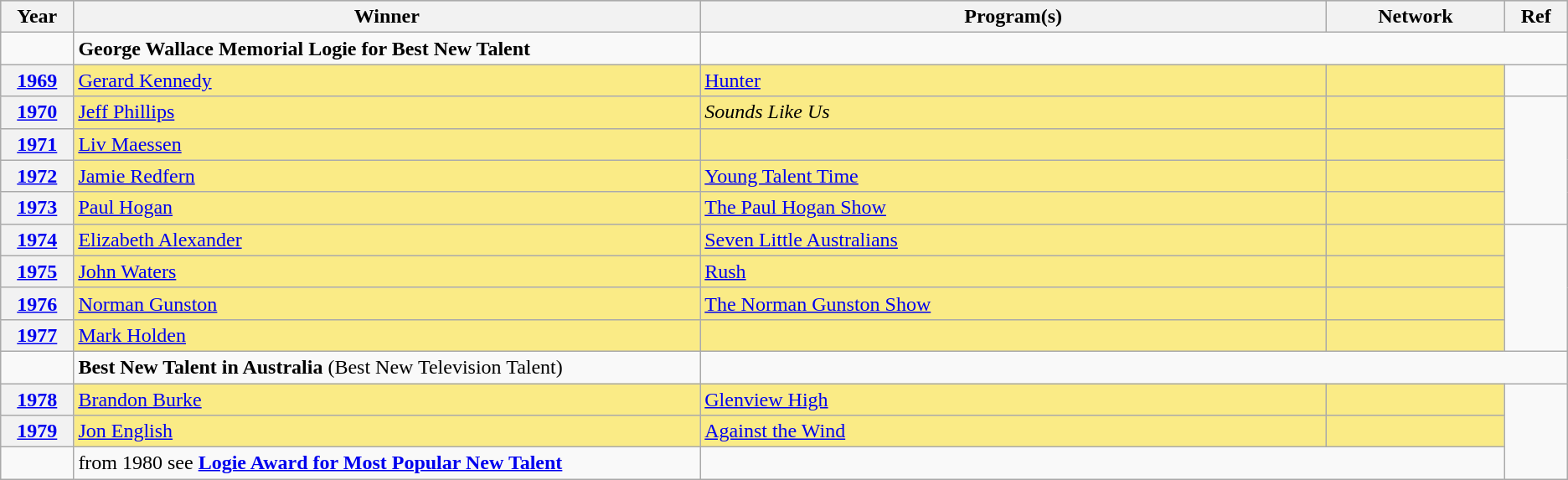<table class="wikitable sortable">
<tr style="background:#bebebe;">
<th scope="col" style="width:1%;">Year</th>
<th scope="col" style="width:16%;">Winner</th>
<th scope="col" style="width:16%;">Program(s)</th>
<th scope="col" style="width:4%;">Network</th>
<th scope="col" style="width:1%;" class="unsortable">Ref</th>
</tr>
<tr>
<td></td>
<td><strong>George Wallace Memorial Logie for Best New Talent</strong></td>
</tr>
<tr>
<th scope="row" style="text-align:center"><a href='#'>1969</a></th>
<td style="background:#FAEB86"><a href='#'>Gerard Kennedy</a></td>
<td style="background:#FAEB86"><a href='#'>Hunter</a></td>
<td style="background:#FAEB86"></td>
<td></td>
</tr>
<tr>
<th scope="row" style="text-align:center"><a href='#'>1970</a></th>
<td style="background:#FAEB86"><a href='#'>Jeff Phillips</a></td>
<td style="background:#FAEB86"><em>Sounds Like Us</em></td>
<td style="background:#FAEB86"></td>
<td rowspan="4"></td>
</tr>
<tr>
<th scope="row" style="text-align:center"><a href='#'>1971</a></th>
<td style="background:#FAEB86"><a href='#'>Liv Maessen</a></td>
<td style="background:#FAEB86"></td>
<td style="background:#FAEB86"></td>
</tr>
<tr>
<th scope="row" style="text-align:center"><a href='#'>1972</a></th>
<td style="background:#FAEB86"><a href='#'>Jamie Redfern</a></td>
<td style="background:#FAEB86"><a href='#'>Young Talent Time</a></td>
<td style="background:#FAEB86"></td>
</tr>
<tr>
<th scope="row" style="text-align:center"><a href='#'>1973</a></th>
<td style="background:#FAEB86"><a href='#'>Paul Hogan</a></td>
<td style="background:#FAEB86"><a href='#'>The Paul Hogan Show</a></td>
<td style="background:#FAEB86"></td>
</tr>
<tr>
<th scope="row" style="text-align:center"><a href='#'>1974</a></th>
<td style="background:#FAEB86"><a href='#'>Elizabeth Alexander</a></td>
<td style="background:#FAEB86"><a href='#'>Seven Little Australians</a></td>
<td style="background:#FAEB86"></td>
<td rowspan="4"></td>
</tr>
<tr>
<th scope="row" style="text-align:center"><a href='#'>1975</a></th>
<td style="background:#FAEB86"><a href='#'>John Waters</a></td>
<td style="background:#FAEB86"><a href='#'>Rush</a></td>
<td style="background:#FAEB86"></td>
</tr>
<tr>
<th scope="row" style="text-align:center"><a href='#'>1976</a></th>
<td style="background:#FAEB86"><a href='#'>Norman Gunston</a></td>
<td style="background:#FAEB86"><a href='#'>The Norman Gunston Show</a></td>
<td style="background:#FAEB86"></td>
</tr>
<tr>
<th scope="row" style="text-align:center"><a href='#'>1977</a></th>
<td style="background:#FAEB86"><a href='#'>Mark Holden</a></td>
<td style="background:#FAEB86"></td>
<td style="background:#FAEB86"></td>
</tr>
<tr>
<td></td>
<td><strong>Best New Talent in Australia</strong> (Best New Television Talent)</td>
</tr>
<tr>
<th scope="row" style="text-align:center"><a href='#'>1978</a></th>
<td style="background:#FAEB86"><a href='#'>Brandon Burke</a></td>
<td style="background:#FAEB86"><a href='#'>Glenview High</a></td>
<td style="background:#FAEB86"></td>
<td rowspan="4"></td>
</tr>
<tr>
<th scope="row" style="text-align:center"><a href='#'>1979</a></th>
<td style="background:#FAEB86"><a href='#'>Jon English</a></td>
<td style="background:#FAEB86"><a href='#'>Against the Wind</a></td>
<td style="background:#FAEB86"></td>
</tr>
<tr>
<td></td>
<td>from 1980 see <strong><a href='#'>Logie Award for Most Popular New Talent</a></strong></td>
</tr>
</table>
